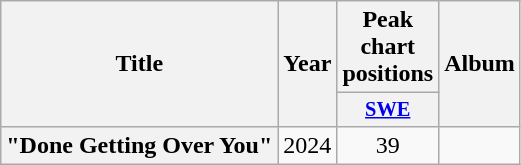<table class="wikitable plainrowheaders" style="text-align:center;">
<tr>
<th scope="col" rowspan="2">Title</th>
<th scope="col" rowspan="2">Year</th>
<th scope="col" colspan="1">Peak chart positions</th>
<th scope="col" rowspan="2">Album</th>
</tr>
<tr>
<th scope="col" style="width:3em;font-size:85%;"><a href='#'>SWE</a><br></th>
</tr>
<tr>
<th scope="row">"Done Getting Over You"</th>
<td>2024</td>
<td>39</td>
<td></td>
</tr>
</table>
